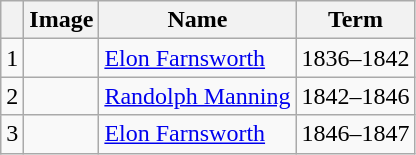<table class="wikitable sortable">
<tr>
<th></th>
<th>Image</th>
<th>Name</th>
<th>Term</th>
</tr>
<tr>
<td>1</td>
<td></td>
<td><a href='#'>Elon Farnsworth</a></td>
<td>1836–1842</td>
</tr>
<tr>
<td>2</td>
<td></td>
<td><a href='#'>Randolph Manning</a></td>
<td>1842–1846</td>
</tr>
<tr>
<td>3</td>
<td></td>
<td><a href='#'>Elon Farnsworth</a></td>
<td>1846–1847</td>
</tr>
</table>
